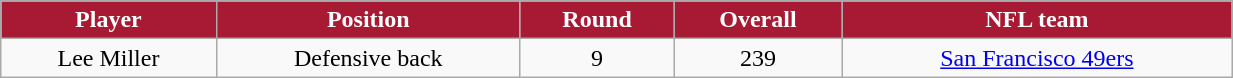<table class="wikitable" width="65%">
<tr align="center" style="background:#A81933;color:#FFFFFF;">
<td><strong>Player</strong></td>
<td><strong>Position</strong></td>
<td><strong>Round</strong></td>
<td><strong>Overall</strong></td>
<td><strong>NFL team</strong></td>
</tr>
<tr align="center" bgcolor="">
<td>Lee Miller</td>
<td>Defensive back</td>
<td>9</td>
<td>239</td>
<td><a href='#'>San Francisco 49ers</a></td>
</tr>
</table>
